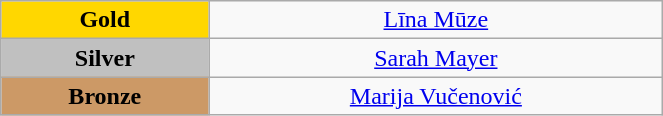<table class="wikitable" style="text-align:center; " width="35%">
<tr>
<td bgcolor="gold"><strong>Gold</strong></td>
<td><a href='#'>Līna Mūze</a><br>  <small><em></em></small></td>
</tr>
<tr>
<td bgcolor="silver"><strong>Silver</strong></td>
<td><a href='#'>Sarah Mayer</a><br>  <small><em></em></small></td>
</tr>
<tr>
<td bgcolor="CC9966"><strong>Bronze</strong></td>
<td><a href='#'>Marija Vučenović</a><br>  <small><em></em></small></td>
</tr>
</table>
